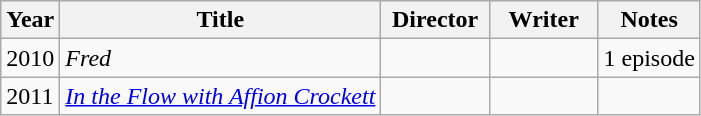<table class="wikitable">
<tr>
<th>Year</th>
<th>Title</th>
<th width=65>Director</th>
<th width=65>Writer</th>
<th>Notes</th>
</tr>
<tr>
<td>2010</td>
<td><em>Fred</em></td>
<td></td>
<td></td>
<td>1 episode</td>
</tr>
<tr>
<td>2011</td>
<td><em><a href='#'>In the Flow with Affion Crockett</a></em></td>
<td></td>
<td></td>
<td></td>
</tr>
</table>
